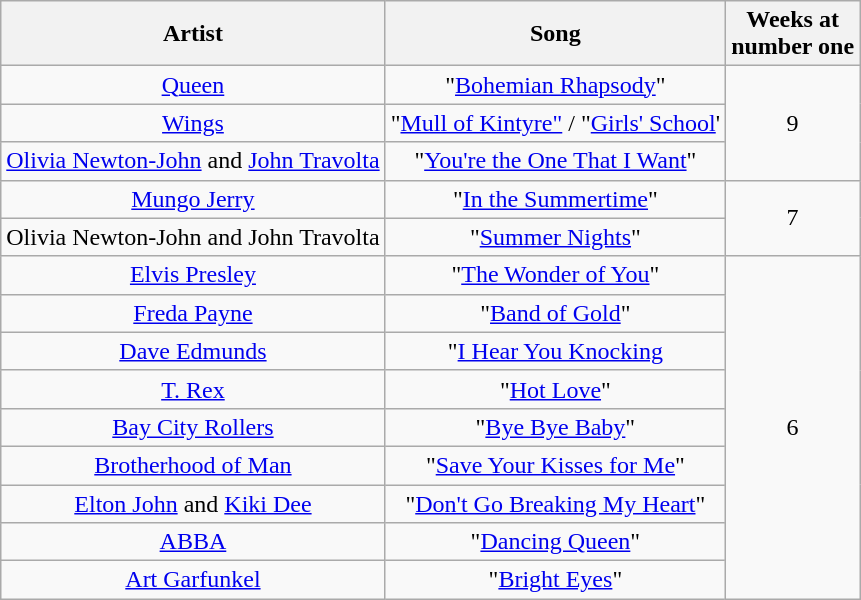<table class="wikitable sortable" style="text-align:center;">
<tr>
<th scope=col>Artist</th>
<th scope=col>Song</th>
<th scope=col>Weeks at<br>number one</th>
</tr>
<tr>
<td><a href='#'>Queen</a></td>
<td>"<a href='#'>Bohemian Rhapsody</a>"</td>
<td rowspan="3">9</td>
</tr>
<tr>
<td><a href='#'>Wings</a></td>
<td>"<a href='#'>Mull of Kintyre"</a> / "<a href='#'>Girls' School</a>'</td>
</tr>
<tr>
<td><a href='#'>Olivia Newton-John</a> and <a href='#'>John Travolta</a></td>
<td>"<a href='#'>You're the One That I Want</a>"</td>
</tr>
<tr>
<td><a href='#'>Mungo Jerry</a></td>
<td>"<a href='#'>In the Summertime</a>"</td>
<td rowspan="2">7</td>
</tr>
<tr>
<td>Olivia Newton-John and John Travolta</td>
<td>"<a href='#'>Summer Nights</a>"</td>
</tr>
<tr>
<td><a href='#'>Elvis Presley</a></td>
<td>"<a href='#'>The Wonder of You</a>"</td>
<td rowspan="9">6</td>
</tr>
<tr>
<td><a href='#'>Freda Payne</a></td>
<td>"<a href='#'>Band of Gold</a>"</td>
</tr>
<tr>
<td><a href='#'>Dave Edmunds</a></td>
<td>"<a href='#'>I Hear You Knocking</a></td>
</tr>
<tr>
<td><a href='#'>T. Rex</a></td>
<td>"<a href='#'>Hot Love</a>"</td>
</tr>
<tr>
<td><a href='#'>Bay City Rollers</a></td>
<td>"<a href='#'>Bye Bye Baby</a>"</td>
</tr>
<tr>
<td><a href='#'>Brotherhood of Man</a></td>
<td>"<a href='#'>Save Your Kisses for Me</a>"</td>
</tr>
<tr>
<td><a href='#'>Elton John</a> and <a href='#'>Kiki Dee</a></td>
<td>"<a href='#'>Don't Go Breaking My Heart</a>"</td>
</tr>
<tr>
<td><a href='#'>ABBA</a></td>
<td>"<a href='#'>Dancing Queen</a>"</td>
</tr>
<tr>
<td><a href='#'>Art Garfunkel</a></td>
<td>"<a href='#'>Bright Eyes</a>"</td>
</tr>
</table>
